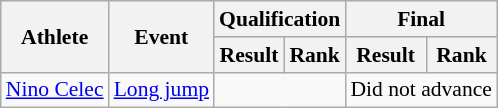<table class="wikitable" style="font-size:90%; text-align:center">
<tr>
<th rowspan="2">Athlete</th>
<th rowspan="2">Event</th>
<th colspan="2">Qualification</th>
<th colspan="2">Final</th>
</tr>
<tr>
<th>Result</th>
<th>Rank</th>
<th>Result</th>
<th>Rank</th>
</tr>
<tr>
<td align="left"><a href='#'>Nino Celec</a></td>
<td align="left"><a href='#'>Long jump</a></td>
<td colspan=2></td>
<td colspan="2">Did not advance</td>
</tr>
</table>
